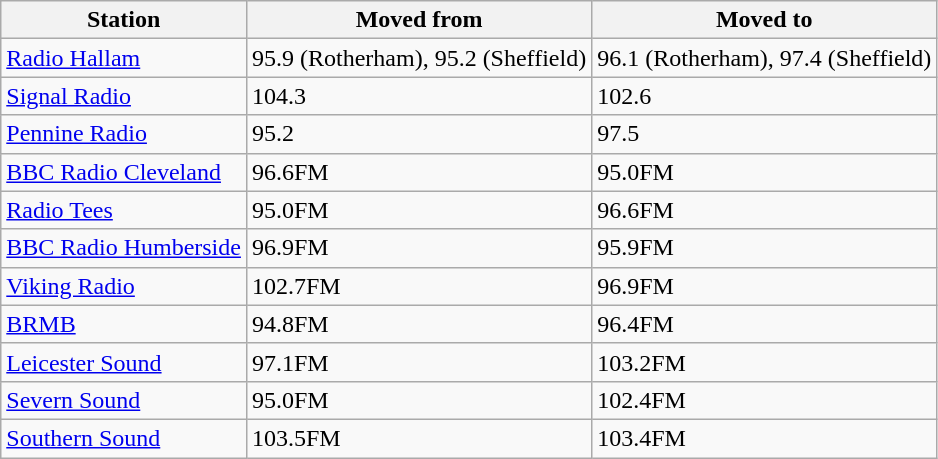<table class="wikitable">
<tr>
<th>Station</th>
<th>Moved from</th>
<th>Moved to</th>
</tr>
<tr>
<td><a href='#'>Radio Hallam</a></td>
<td>95.9 (Rotherham), 95.2 (Sheffield)</td>
<td>96.1 (Rotherham), 97.4 (Sheffield)</td>
</tr>
<tr>
<td><a href='#'>Signal Radio</a></td>
<td>104.3</td>
<td>102.6</td>
</tr>
<tr>
<td><a href='#'>Pennine Radio</a></td>
<td>95.2</td>
<td>97.5</td>
</tr>
<tr>
<td><a href='#'>BBC Radio Cleveland</a></td>
<td>96.6FM</td>
<td>95.0FM</td>
</tr>
<tr>
<td><a href='#'>Radio Tees</a></td>
<td>95.0FM</td>
<td>96.6FM</td>
</tr>
<tr>
<td><a href='#'>BBC Radio Humberside</a></td>
<td>96.9FM</td>
<td>95.9FM</td>
</tr>
<tr>
<td><a href='#'>Viking Radio</a></td>
<td>102.7FM</td>
<td>96.9FM</td>
</tr>
<tr>
<td><a href='#'>BRMB</a></td>
<td>94.8FM</td>
<td>96.4FM</td>
</tr>
<tr>
<td><a href='#'>Leicester Sound</a></td>
<td>97.1FM</td>
<td>103.2FM</td>
</tr>
<tr>
<td><a href='#'>Severn Sound</a></td>
<td>95.0FM</td>
<td>102.4FM</td>
</tr>
<tr>
<td><a href='#'>Southern Sound</a></td>
<td>103.5FM</td>
<td>103.4FM</td>
</tr>
</table>
